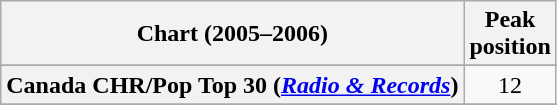<table class="wikitable sortable plainrowheaders" style="text-align:center">
<tr>
<th>Chart (2005–2006)</th>
<th>Peak<br>position</th>
</tr>
<tr>
</tr>
<tr>
</tr>
<tr>
<th scope="row">Canada CHR/Pop Top 30 (<em><a href='#'>Radio & Records</a></em>)</th>
<td>12</td>
</tr>
<tr>
</tr>
<tr>
</tr>
<tr>
</tr>
<tr>
</tr>
<tr>
</tr>
<tr>
</tr>
<tr>
</tr>
<tr>
</tr>
<tr>
</tr>
<tr>
</tr>
</table>
